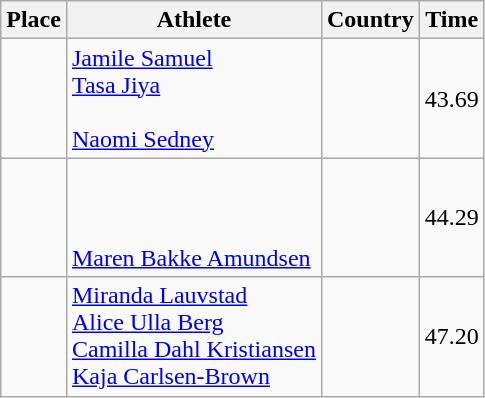<table class="wikitable">
<tr>
<th>Place</th>
<th>Athlete</th>
<th>Country</th>
<th>Time</th>
</tr>
<tr>
<td align=center></td>
<td><a href='#'>Jamile Samuel</a><br><a href='#'>Tasa Jiya</a><br><br><a href='#'>Naomi Sedney</a></td>
<td></td>
<td>43.69</td>
</tr>
<tr>
<td align=center></td>
<td><br><br><br><a href='#'>Maren Bakke Amundsen</a></td>
<td></td>
<td>44.29</td>
</tr>
<tr>
<td align=center></td>
<td><a href='#'>Miranda Lauvstad</a><br><a href='#'>Alice Ulla Berg</a><br><a href='#'>Camilla Dahl Kristiansen</a><br><a href='#'>Kaja Carlsen-Brown</a></td>
<td></td>
<td>47.20</td>
</tr>
</table>
